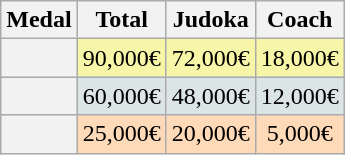<table class=wikitable style="text-align:center;">
<tr>
<th>Medal</th>
<th>Total</th>
<th>Judoka</th>
<th>Coach</th>
</tr>
<tr bgcolor=F7F6A8>
<th></th>
<td>90,000€</td>
<td>72,000€</td>
<td>18,000€</td>
</tr>
<tr bgcolor=DCE5E5>
<th></th>
<td>60,000€</td>
<td>48,000€</td>
<td>12,000€</td>
</tr>
<tr bgcolor=FFDAB9>
<th></th>
<td>25,000€</td>
<td>20,000€</td>
<td>5,000€</td>
</tr>
</table>
